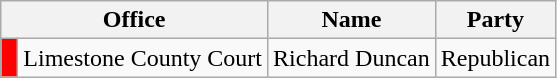<table class="wikitable">
<tr>
<th colspan="2">Office</th>
<th>Name</th>
<th>Party</th>
</tr>
<tr>
<td bgcolor="red"> </td>
<td>Limestone County Court</td>
<td>Richard Duncan</td>
<td>Republican</td>
</tr>
</table>
